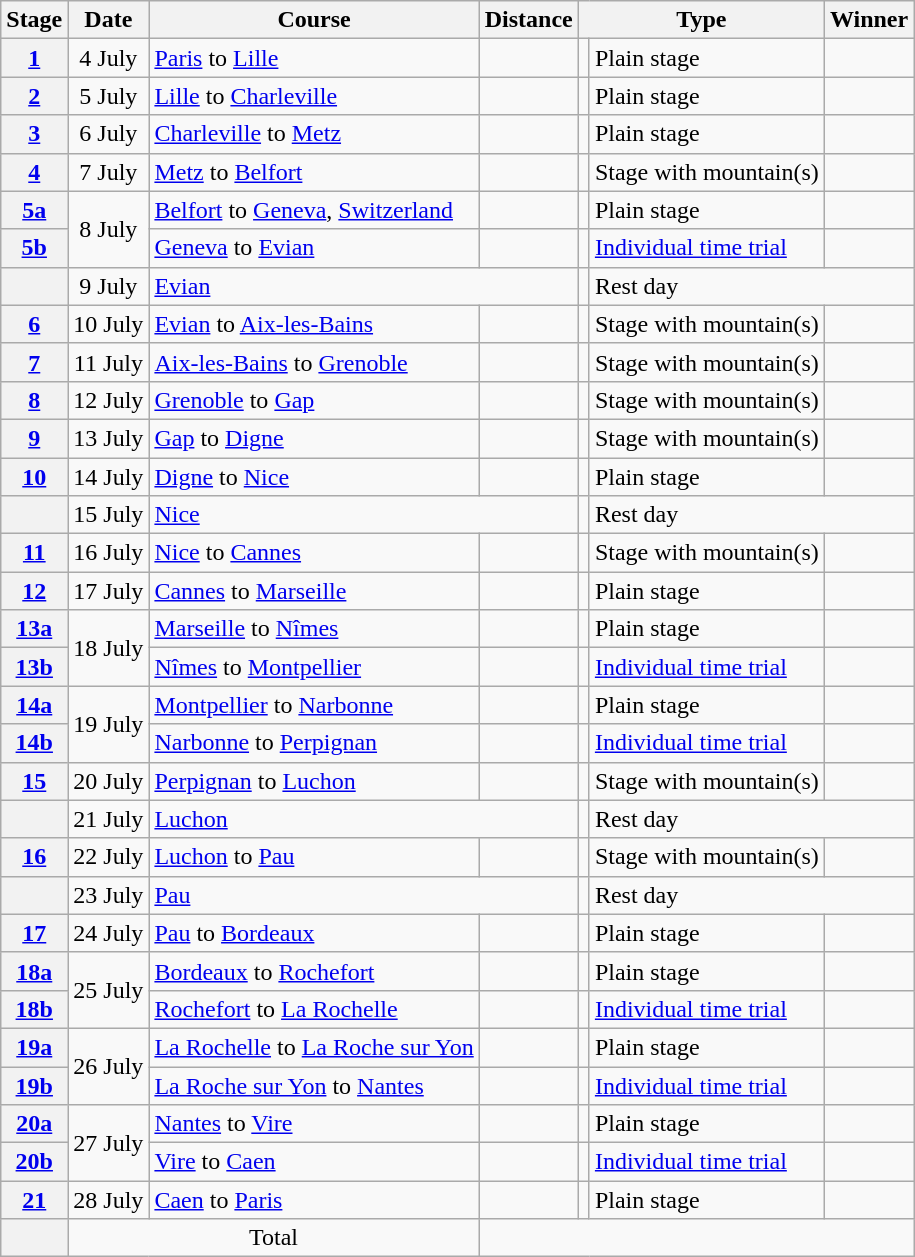<table class="wikitable">
<tr>
<th scope="col">Stage</th>
<th scope="col">Date</th>
<th scope="col">Course</th>
<th scope="col">Distance</th>
<th scope="col" colspan="2">Type</th>
<th scope="col">Winner</th>
</tr>
<tr>
<th scope="row"><a href='#'>1</a></th>
<td style="text-align:center;">4 July</td>
<td><a href='#'>Paris</a> to <a href='#'>Lille</a></td>
<td></td>
<td></td>
<td>Plain stage</td>
<td></td>
</tr>
<tr>
<th scope="row"><a href='#'>2</a></th>
<td style="text-align:center;">5 July</td>
<td><a href='#'>Lille</a> to <a href='#'>Charleville</a></td>
<td></td>
<td></td>
<td>Plain stage</td>
<td></td>
</tr>
<tr>
<th scope="row"><a href='#'>3</a></th>
<td style="text-align:center;">6 July</td>
<td><a href='#'>Charleville</a> to <a href='#'>Metz</a></td>
<td></td>
<td></td>
<td>Plain stage</td>
<td></td>
</tr>
<tr>
<th scope="row"><a href='#'>4</a></th>
<td style="text-align:center;">7 July</td>
<td><a href='#'>Metz</a> to <a href='#'>Belfort</a></td>
<td style="text-align:center;"></td>
<td></td>
<td>Stage with mountain(s)</td>
<td></td>
</tr>
<tr>
<th scope="row"><a href='#'>5a</a></th>
<td rowspan="2" style="text-align:center;">8 July</td>
<td><a href='#'>Belfort</a> to <a href='#'>Geneva</a>, <a href='#'>Switzerland</a></td>
<td></td>
<td></td>
<td>Plain stage</td>
<td></td>
</tr>
<tr>
<th scope="row"><a href='#'>5b</a></th>
<td><a href='#'>Geneva</a> to <a href='#'>Evian</a></td>
<td style="text-align:center;"></td>
<td></td>
<td><a href='#'>Individual time trial</a></td>
<td></td>
</tr>
<tr>
<th scope="row"></th>
<td style="text-align:center;">9 July</td>
<td colspan="2"><a href='#'>Evian</a></td>
<td></td>
<td colspan="2">Rest day</td>
</tr>
<tr>
<th scope="row"><a href='#'>6</a></th>
<td style="text-align:center;">10 July</td>
<td><a href='#'>Evian</a> to <a href='#'>Aix-les-Bains</a></td>
<td style="text-align:center;"></td>
<td></td>
<td>Stage with mountain(s)</td>
<td></td>
</tr>
<tr>
<th scope="row"><a href='#'>7</a></th>
<td style="text-align:center;">11 July</td>
<td><a href='#'>Aix-les-Bains</a> to <a href='#'>Grenoble</a></td>
<td style="text-align:center;"></td>
<td></td>
<td>Stage with mountain(s)</td>
<td></td>
</tr>
<tr>
<th scope="row"><a href='#'>8</a></th>
<td style="text-align:center;">12 July</td>
<td><a href='#'>Grenoble</a> to <a href='#'>Gap</a></td>
<td style="text-align:center;"></td>
<td></td>
<td>Stage with mountain(s)</td>
<td></td>
</tr>
<tr>
<th scope="row"><a href='#'>9</a></th>
<td style="text-align:center;">13 July</td>
<td><a href='#'>Gap</a> to <a href='#'>Digne</a></td>
<td style="text-align:center;"></td>
<td></td>
<td>Stage with mountain(s)</td>
<td></td>
</tr>
<tr>
<th scope="row"><a href='#'>10</a></th>
<td style="text-align:center;">14 July</td>
<td><a href='#'>Digne</a> to <a href='#'>Nice</a></td>
<td></td>
<td></td>
<td>Plain stage</td>
<td></td>
</tr>
<tr>
<th scope="row"></th>
<td style="text-align:center;">15 July</td>
<td colspan="2"><a href='#'>Nice</a></td>
<td></td>
<td colspan="2">Rest day</td>
</tr>
<tr>
<th scope="row"><a href='#'>11</a></th>
<td style="text-align:center;">16 July</td>
<td><a href='#'>Nice</a> to <a href='#'>Cannes</a></td>
<td style="text-align:center;"></td>
<td></td>
<td>Stage with mountain(s)</td>
<td></td>
</tr>
<tr>
<th scope="row"><a href='#'>12</a></th>
<td style="text-align:center;">17 July</td>
<td><a href='#'>Cannes</a> to <a href='#'>Marseille</a></td>
<td></td>
<td></td>
<td>Plain stage</td>
<td></td>
</tr>
<tr>
<th scope="row"><a href='#'>13a</a></th>
<td rowspan="2" style="text-align:center;">18 July</td>
<td><a href='#'>Marseille</a> to <a href='#'>Nîmes</a></td>
<td></td>
<td></td>
<td>Plain stage</td>
<td></td>
</tr>
<tr>
<th scope="row"><a href='#'>13b</a></th>
<td><a href='#'>Nîmes</a> to <a href='#'>Montpellier</a></td>
<td style="text-align:center;"></td>
<td></td>
<td><a href='#'>Individual time trial</a></td>
<td></td>
</tr>
<tr>
<th scope="row"><a href='#'>14a</a></th>
<td rowspan="2" style="text-align:center;">19 July</td>
<td><a href='#'>Montpellier</a> to <a href='#'>Narbonne</a></td>
<td></td>
<td></td>
<td>Plain stage</td>
<td></td>
</tr>
<tr>
<th scope="row"><a href='#'>14b</a></th>
<td><a href='#'>Narbonne</a> to <a href='#'>Perpignan</a></td>
<td style="text-align:center;"></td>
<td></td>
<td><a href='#'>Individual time trial</a></td>
<td></td>
</tr>
<tr>
<th scope="row"><a href='#'>15</a></th>
<td style="text-align:center;">20 July</td>
<td><a href='#'>Perpignan</a> to <a href='#'>Luchon</a></td>
<td style="text-align:center;"></td>
<td></td>
<td>Stage with mountain(s)</td>
<td></td>
</tr>
<tr>
<th scope="row"></th>
<td style="text-align:center;">21 July</td>
<td colspan="2"><a href='#'>Luchon</a></td>
<td></td>
<td colspan="2">Rest day</td>
</tr>
<tr>
<th scope="row"><a href='#'>16</a></th>
<td style="text-align:center;">22 July</td>
<td><a href='#'>Luchon</a> to <a href='#'>Pau</a></td>
<td style="text-align:center;"></td>
<td></td>
<td>Stage with mountain(s)</td>
<td></td>
</tr>
<tr>
<th scope="row"></th>
<td style="text-align:center;">23 July</td>
<td colspan="2"><a href='#'>Pau</a></td>
<td></td>
<td colspan="2">Rest day</td>
</tr>
<tr>
<th scope="row"><a href='#'>17</a></th>
<td style="text-align:center;">24 July</td>
<td><a href='#'>Pau</a> to <a href='#'>Bordeaux</a></td>
<td></td>
<td></td>
<td>Plain stage</td>
<td></td>
</tr>
<tr>
<th scope="row"><a href='#'>18a</a></th>
<td rowspan="2" style="text-align:center;">25 July</td>
<td><a href='#'>Bordeaux</a> to <a href='#'>Rochefort</a></td>
<td></td>
<td></td>
<td>Plain stage</td>
<td></td>
</tr>
<tr>
<th scope="row"><a href='#'>18b</a></th>
<td><a href='#'>Rochefort</a> to <a href='#'>La Rochelle</a></td>
<td style="text-align:center;"></td>
<td></td>
<td><a href='#'>Individual time trial</a></td>
<td></td>
</tr>
<tr>
<th scope="row"><a href='#'>19a</a></th>
<td rowspan="2" style="text-align:center;">26 July</td>
<td><a href='#'>La Rochelle</a> to <a href='#'>La Roche sur Yon</a></td>
<td></td>
<td></td>
<td>Plain stage</td>
<td></td>
</tr>
<tr>
<th scope="row"><a href='#'>19b</a></th>
<td><a href='#'>La Roche sur Yon</a> to <a href='#'>Nantes</a></td>
<td style="text-align:center;"></td>
<td></td>
<td><a href='#'>Individual time trial</a></td>
<td></td>
</tr>
<tr>
<th scope="row"><a href='#'>20a</a></th>
<td rowspan="2" style="text-align:center;">27 July</td>
<td><a href='#'>Nantes</a> to <a href='#'>Vire</a></td>
<td></td>
<td></td>
<td>Plain stage</td>
<td></td>
</tr>
<tr>
<th scope="row"><a href='#'>20b</a></th>
<td><a href='#'>Vire</a> to <a href='#'>Caen</a></td>
<td style="text-align:center;"></td>
<td></td>
<td><a href='#'>Individual time trial</a></td>
<td></td>
</tr>
<tr>
<th scope="row"><a href='#'>21</a></th>
<td style="text-align:center;">28 July</td>
<td><a href='#'>Caen</a> to <a href='#'>Paris</a></td>
<td></td>
<td></td>
<td>Plain stage</td>
<td></td>
</tr>
<tr>
<th scope="row"></th>
<td colspan="2" style="text-align:center">Total</td>
<td colspan="4" style="text-align:center"></td>
</tr>
</table>
